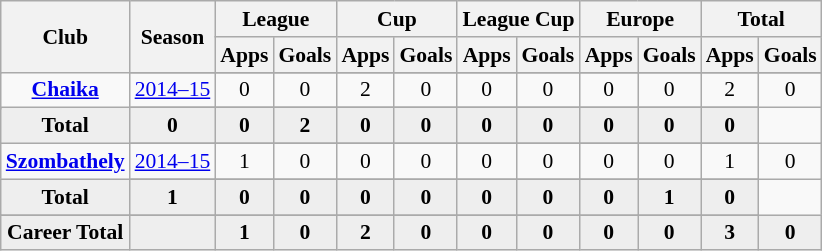<table class="wikitable" style="font-size:90%; text-align: center;">
<tr>
<th rowspan="2">Club</th>
<th rowspan="2">Season</th>
<th colspan="2">League</th>
<th colspan="2">Cup</th>
<th colspan="2">League Cup</th>
<th colspan="2">Europe</th>
<th colspan="2">Total</th>
</tr>
<tr>
<th>Apps</th>
<th>Goals</th>
<th>Apps</th>
<th>Goals</th>
<th>Apps</th>
<th>Goals</th>
<th>Apps</th>
<th>Goals</th>
<th>Apps</th>
<th>Goals</th>
</tr>
<tr ||-||-||-|->
<td rowspan="3" valign="center"><strong><a href='#'>Chaika</a></strong></td>
</tr>
<tr>
<td><a href='#'>2014–15</a></td>
<td>0</td>
<td>0</td>
<td>2</td>
<td>0</td>
<td>0</td>
<td>0</td>
<td>0</td>
<td>0</td>
<td>2</td>
<td>0</td>
</tr>
<tr>
</tr>
<tr style="font-weight:bold; background-color:#eeeeee;">
<td>Total</td>
<td>0</td>
<td>0</td>
<td>2</td>
<td>0</td>
<td>0</td>
<td>0</td>
<td>0</td>
<td>0</td>
<td>0</td>
<td>0</td>
</tr>
<tr>
<td rowspan="3" valign="center"><strong><a href='#'>Szombathely</a></strong></td>
</tr>
<tr>
<td><a href='#'>2014–15</a></td>
<td>1</td>
<td>0</td>
<td>0</td>
<td>0</td>
<td>0</td>
<td>0</td>
<td>0</td>
<td>0</td>
<td>1</td>
<td>0</td>
</tr>
<tr>
</tr>
<tr style="font-weight:bold; background-color:#eeeeee;">
<td>Total</td>
<td>1</td>
<td>0</td>
<td>0</td>
<td>0</td>
<td>0</td>
<td>0</td>
<td>0</td>
<td>0</td>
<td>1</td>
<td>0</td>
</tr>
<tr>
</tr>
<tr style="font-weight:bold; background-color:#eeeeee;">
<td rowspan="2" valign="top"><strong>Career Total</strong></td>
<td></td>
<td><strong>1</strong></td>
<td><strong>0</strong></td>
<td><strong>2</strong></td>
<td><strong>0</strong></td>
<td><strong>0</strong></td>
<td><strong>0</strong></td>
<td><strong>0</strong></td>
<td><strong>0</strong></td>
<td><strong>3</strong></td>
<td><strong>0</strong></td>
</tr>
</table>
